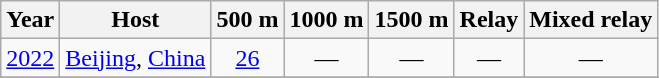<table class="wikitable sortable" style="text-align:center;">
<tr>
<th>Year</th>
<th>Host</th>
<th>500 m</th>
<th>1000 m</th>
<th>1500 m</th>
<th>Relay</th>
<th>Mixed relay</th>
</tr>
<tr>
<td><a href='#'>2022</a></td>
<td style="text-align:left;"> <a href='#'>Beijing</a>, <a href='#'>China</a></td>
<td><a href='#'>26</a></td>
<td>—</td>
<td>—</td>
<td>—</td>
<td>—</td>
</tr>
<tr>
</tr>
</table>
